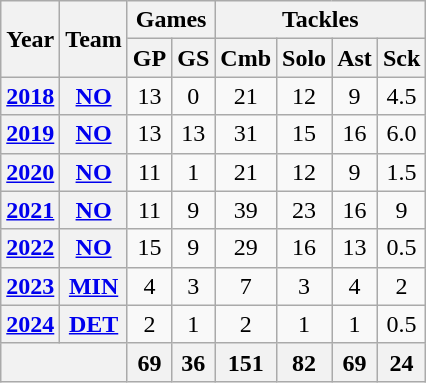<table class="wikitable" style="text-align:center;">
<tr>
<th rowspan="2">Year</th>
<th rowspan="2">Team</th>
<th colspan="2">Games</th>
<th colspan="4">Tackles</th>
</tr>
<tr>
<th>GP</th>
<th>GS</th>
<th>Cmb</th>
<th>Solo</th>
<th>Ast</th>
<th>Sck</th>
</tr>
<tr>
<th><a href='#'>2018</a></th>
<th><a href='#'>NO</a></th>
<td>13</td>
<td>0</td>
<td>21</td>
<td>12</td>
<td>9</td>
<td>4.5</td>
</tr>
<tr>
<th><a href='#'>2019</a></th>
<th><a href='#'>NO</a></th>
<td>13</td>
<td>13</td>
<td>31</td>
<td>15</td>
<td>16</td>
<td>6.0</td>
</tr>
<tr>
<th><a href='#'>2020</a></th>
<th><a href='#'>NO</a></th>
<td>11</td>
<td>1</td>
<td>21</td>
<td>12</td>
<td>9</td>
<td>1.5</td>
</tr>
<tr>
<th><a href='#'>2021</a></th>
<th><a href='#'>NO</a></th>
<td>11</td>
<td>9</td>
<td>39</td>
<td>23</td>
<td>16</td>
<td>9</td>
</tr>
<tr>
<th><a href='#'>2022</a></th>
<th><a href='#'>NO</a></th>
<td>15</td>
<td>9</td>
<td>29</td>
<td>16</td>
<td>13</td>
<td>0.5</td>
</tr>
<tr>
<th><a href='#'>2023</a></th>
<th><a href='#'>MIN</a></th>
<td>4</td>
<td>3</td>
<td>7</td>
<td>3</td>
<td>4</td>
<td>2</td>
</tr>
<tr>
<th><a href='#'>2024</a></th>
<th><a href='#'>DET</a></th>
<td>2</td>
<td>1</td>
<td>2</td>
<td>1</td>
<td>1</td>
<td>0.5</td>
</tr>
<tr>
<th colspan="2"></th>
<th>69</th>
<th>36</th>
<th>151</th>
<th>82</th>
<th>69</th>
<th>24</th>
</tr>
</table>
